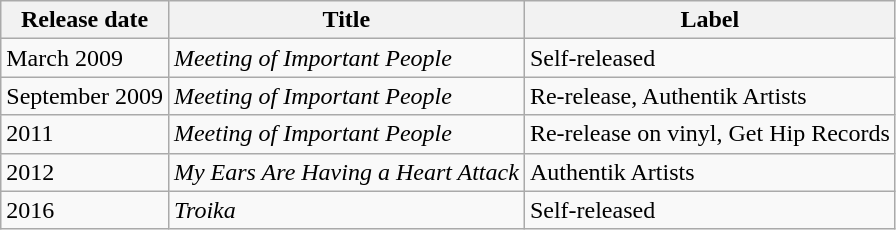<table class="wikitable">
<tr>
<th><strong>Release date</strong></th>
<th><strong>Title</strong></th>
<th><strong>Label</strong></th>
</tr>
<tr>
<td>March 2009</td>
<td><em>Meeting of Important People</em></td>
<td>Self-released</td>
</tr>
<tr>
<td>September 2009</td>
<td><em>Meeting of Important People</em></td>
<td>Re-release, Authentik Artists</td>
</tr>
<tr>
<td>2011</td>
<td><em>Meeting of Important People</em></td>
<td>Re-release on vinyl, Get Hip Records</td>
</tr>
<tr>
<td>2012</td>
<td><em>My Ears Are Having a Heart Attack</em></td>
<td>Authentik Artists</td>
</tr>
<tr>
<td>2016</td>
<td><em>Troika</em></td>
<td>Self-released</td>
</tr>
</table>
